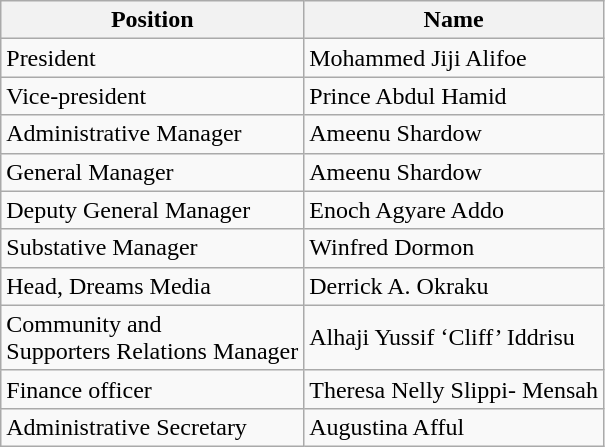<table class="wikitable">
<tr>
<th>Position</th>
<th>Name</th>
</tr>
<tr>
<td>President</td>
<td>Mohammed Jiji Alifoe</td>
</tr>
<tr>
<td>Vice-president</td>
<td>Prince Abdul Hamid</td>
</tr>
<tr>
<td>Administrative Manager</td>
<td>Ameenu Shardow</td>
</tr>
<tr>
<td>General Manager</td>
<td>Ameenu Shardow</td>
</tr>
<tr>
<td>Deputy General Manager</td>
<td>Enoch Agyare Addo</td>
</tr>
<tr>
<td>Substative Manager</td>
<td>Winfred Dormon</td>
</tr>
<tr>
<td>Head, Dreams Media</td>
<td>Derrick A. Okraku</td>
</tr>
<tr>
<td>Community and<br>Supporters Relations Manager</td>
<td>Alhaji Yussif ‘Cliff’ Iddrisu</td>
</tr>
<tr>
<td>Finance officer</td>
<td>Theresa Nelly Slippi- Mensah</td>
</tr>
<tr>
<td>Administrative Secretary</td>
<td>Augustina Afful</td>
</tr>
</table>
